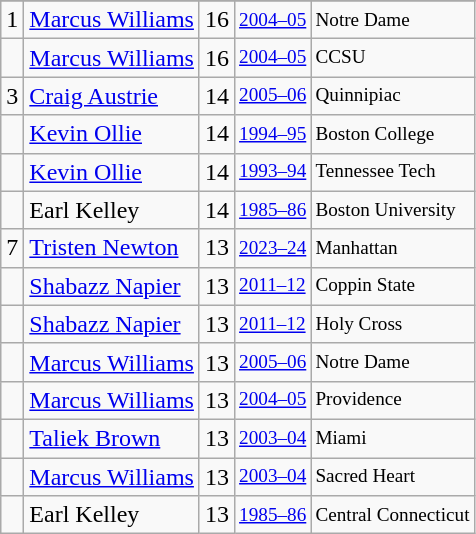<table class="wikitable">
<tr>
</tr>
<tr>
<td>1</td>
<td><a href='#'>Marcus Williams</a></td>
<td>16</td>
<td style="font-size:80%;"><a href='#'>2004–05</a></td>
<td style="font-size:80%;">Notre Dame</td>
</tr>
<tr>
<td></td>
<td><a href='#'>Marcus Williams</a></td>
<td>16</td>
<td style="font-size:80%;"><a href='#'>2004–05</a></td>
<td style="font-size:80%;">CCSU</td>
</tr>
<tr>
<td>3</td>
<td><a href='#'>Craig Austrie</a></td>
<td>14</td>
<td style="font-size:80%;"><a href='#'>2005–06</a></td>
<td style="font-size:80%;">Quinnipiac</td>
</tr>
<tr>
<td></td>
<td><a href='#'>Kevin Ollie</a></td>
<td>14</td>
<td style="font-size:80%;"><a href='#'>1994–95</a></td>
<td style="font-size:80%;">Boston College</td>
</tr>
<tr>
<td></td>
<td><a href='#'>Kevin Ollie</a></td>
<td>14</td>
<td style="font-size:80%;"><a href='#'>1993–94</a></td>
<td style="font-size:80%;">Tennessee Tech</td>
</tr>
<tr>
<td></td>
<td>Earl Kelley</td>
<td>14</td>
<td style="font-size:80%;"><a href='#'>1985–86</a></td>
<td style="font-size:80%;">Boston University</td>
</tr>
<tr>
<td>7</td>
<td><a href='#'>Tristen Newton</a></td>
<td>13</td>
<td style="font-size:80%;"><a href='#'>2023–24</a></td>
<td style="font-size:80%;">Manhattan</td>
</tr>
<tr>
<td></td>
<td><a href='#'>Shabazz Napier</a></td>
<td>13</td>
<td style="font-size:80%;"><a href='#'>2011–12</a></td>
<td style="font-size:80%;">Coppin State</td>
</tr>
<tr>
<td></td>
<td><a href='#'>Shabazz Napier</a></td>
<td>13</td>
<td style="font-size:80%;"><a href='#'>2011–12</a></td>
<td style="font-size:80%;">Holy Cross</td>
</tr>
<tr>
<td></td>
<td><a href='#'>Marcus Williams</a></td>
<td>13</td>
<td style="font-size:80%;"><a href='#'>2005–06</a></td>
<td style="font-size:80%;">Notre Dame</td>
</tr>
<tr>
<td></td>
<td><a href='#'>Marcus Williams</a></td>
<td>13</td>
<td style="font-size:80%;"><a href='#'>2004–05</a></td>
<td style="font-size:80%;">Providence</td>
</tr>
<tr>
<td></td>
<td><a href='#'>Taliek Brown</a></td>
<td>13</td>
<td style="font-size:80%;"><a href='#'>2003–04</a></td>
<td style="font-size:80%;">Miami</td>
</tr>
<tr>
<td></td>
<td><a href='#'>Marcus Williams</a></td>
<td>13</td>
<td style="font-size:80%;"><a href='#'>2003–04</a></td>
<td style="font-size:80%;">Sacred Heart</td>
</tr>
<tr>
<td></td>
<td>Earl Kelley</td>
<td>13</td>
<td style="font-size:80%;"><a href='#'>1985–86</a></td>
<td style="font-size:80%;">Central Connecticut</td>
</tr>
</table>
